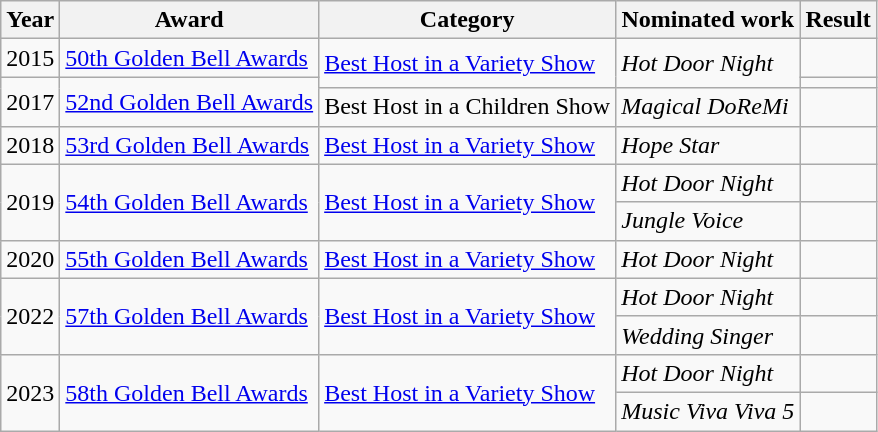<table class="wikitable sortable">
<tr>
<th>Year</th>
<th>Award</th>
<th>Category</th>
<th>Nominated work</th>
<th>Result</th>
</tr>
<tr>
<td>2015</td>
<td><a href='#'>50th Golden Bell Awards</a></td>
<td rowspan=2><a href='#'>Best Host in a Variety Show</a></td>
<td rowspan=2><em>Hot Door Night</em></td>
<td></td>
</tr>
<tr>
<td rowspan=2>2017</td>
<td rowspan=2><a href='#'>52nd Golden Bell Awards</a></td>
<td></td>
</tr>
<tr>
<td>Best Host in a Children Show</td>
<td><em>Magical DoReMi</em></td>
<td></td>
</tr>
<tr>
<td>2018</td>
<td><a href='#'>53rd Golden Bell Awards</a></td>
<td><a href='#'>Best Host in a Variety Show</a></td>
<td><em>Hope Star</em></td>
<td></td>
</tr>
<tr>
<td rowspan=2>2019</td>
<td rowspan=2><a href='#'>54th Golden Bell Awards</a></td>
<td rowspan=2><a href='#'>Best Host in a Variety Show</a></td>
<td><em>Hot Door Night</em></td>
<td></td>
</tr>
<tr>
<td><em>Jungle Voice</em></td>
<td></td>
</tr>
<tr>
<td>2020</td>
<td><a href='#'>55th Golden Bell Awards</a></td>
<td><a href='#'>Best Host in a Variety Show</a></td>
<td><em>Hot Door Night</em></td>
<td></td>
</tr>
<tr>
<td rowspan=2>2022</td>
<td rowspan=2><a href='#'>57th Golden Bell Awards</a></td>
<td rowspan=2><a href='#'>Best Host in a Variety Show</a></td>
<td><em>Hot Door Night</em></td>
<td></td>
</tr>
<tr>
<td><em>Wedding Singer</em></td>
<td></td>
</tr>
<tr>
<td rowspan=2>2023</td>
<td rowspan=2><a href='#'>58th Golden Bell Awards</a></td>
<td rowspan=2><a href='#'>Best Host in a Variety Show</a></td>
<td><em>Hot Door Night</em></td>
<td></td>
</tr>
<tr>
<td><em>Music Viva Viva 5</em></td>
<td></td>
</tr>
</table>
